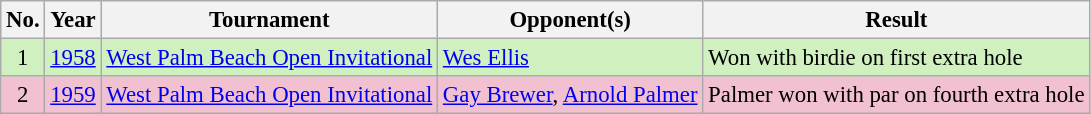<table class="wikitable" style="font-size:95%;">
<tr>
<th>No.</th>
<th>Year</th>
<th>Tournament</th>
<th>Opponent(s)</th>
<th>Result</th>
</tr>
<tr style="background:#D0F0C0;">
<td align=center>1</td>
<td><a href='#'>1958</a></td>
<td><a href='#'>West Palm Beach Open Invitational</a></td>
<td> <a href='#'>Wes Ellis</a></td>
<td>Won with birdie on first extra hole</td>
</tr>
<tr style="background:#F2C1D1;">
<td align=center>2</td>
<td><a href='#'>1959</a></td>
<td><a href='#'>West Palm Beach Open Invitational</a></td>
<td> <a href='#'>Gay Brewer</a>,  <a href='#'>Arnold Palmer</a></td>
<td>Palmer won with par on fourth extra hole</td>
</tr>
</table>
